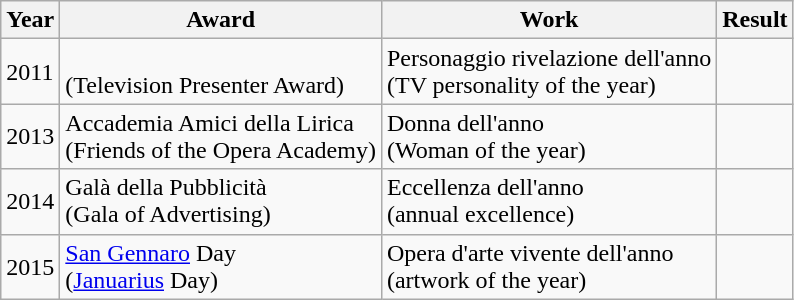<table class="wikitable sortable">
<tr>
<th>Year</th>
<th>Award</th>
<th>Work</th>
<th>Result</th>
</tr>
<tr>
<td>2011</td>
<td><br> (Television Presenter Award)</td>
<td>Personaggio rivelazione dell'anno<br> (TV personality of the year)</td>
<td></td>
</tr>
<tr>
<td>2013</td>
<td>Accademia Amici della Lirica<br> (Friends of the Opera Academy)</td>
<td>Donna dell'anno<br> (Woman of the year)</td>
<td></td>
</tr>
<tr>
<td>2014</td>
<td>Galà della Pubblicità<br> (Gala of Advertising)</td>
<td>Eccellenza dell'anno<br> (annual excellence)</td>
<td></td>
</tr>
<tr>
<td>2015</td>
<td><a href='#'>San Gennaro</a> Day<br> (<a href='#'>Januarius</a> Day)</td>
<td>Opera d'arte vivente dell'anno<br> (artwork of the year)</td>
<td></td>
</tr>
</table>
